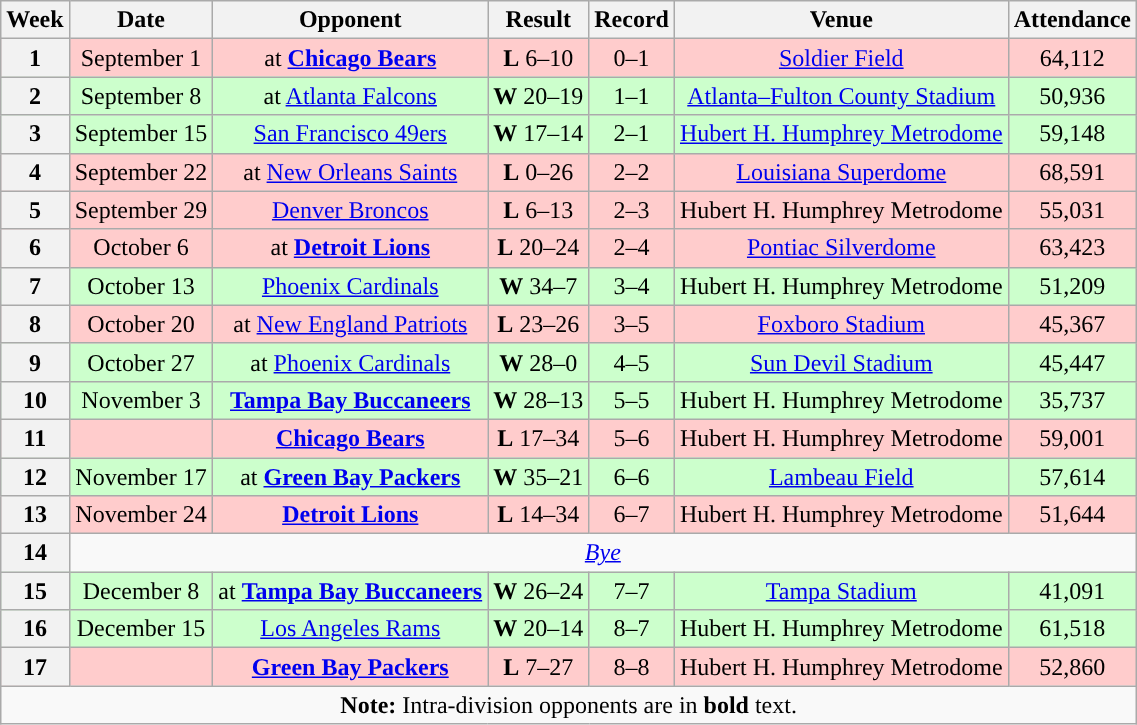<table class="wikitable" style="text-align:center">
<tr>
<th>Week</th>
<th>Date</th>
<th>Opponent</th>
<th>Result</th>
<th>Record</th>
<th>Venue</th>
<th>Attendance</th>
</tr>
<tr style="background:#fcc">
<th>1</th>
<td>September 1</td>
<td>at <strong><a href='#'>Chicago Bears</a></strong></td>
<td><strong>L</strong> 6–10</td>
<td>0–1</td>
<td><a href='#'>Soldier Field</a></td>
<td>64,112</td>
</tr>
<tr style="background:#cfc">
<th>2</th>
<td>September 8</td>
<td>at <a href='#'>Atlanta Falcons</a></td>
<td><strong>W</strong> 20–19</td>
<td>1–1</td>
<td><a href='#'>Atlanta–Fulton County Stadium</a></td>
<td>50,936</td>
</tr>
<tr style="background:#cfc">
<th>3</th>
<td>September 15</td>
<td><a href='#'>San Francisco 49ers</a></td>
<td><strong>W</strong> 17–14</td>
<td>2–1</td>
<td><a href='#'>Hubert H. Humphrey Metrodome</a></td>
<td>59,148</td>
</tr>
<tr style="background:#fcc">
<th>4</th>
<td>September 22</td>
<td>at <a href='#'>New Orleans Saints</a></td>
<td><strong>L</strong> 0–26</td>
<td>2–2</td>
<td><a href='#'>Louisiana Superdome</a></td>
<td>68,591</td>
</tr>
<tr style="background:#fcc">
<th>5</th>
<td>September 29</td>
<td><a href='#'>Denver Broncos</a></td>
<td><strong>L</strong> 6–13</td>
<td>2–3</td>
<td>Hubert H. Humphrey Metrodome</td>
<td>55,031</td>
</tr>
<tr style="background:#fcc">
<th>6</th>
<td>October 6</td>
<td>at <strong><a href='#'>Detroit Lions</a></strong></td>
<td><strong>L</strong> 20–24</td>
<td>2–4</td>
<td><a href='#'>Pontiac Silverdome</a></td>
<td>63,423</td>
</tr>
<tr style="background:#cfc">
<th>7</th>
<td>October 13</td>
<td><a href='#'>Phoenix Cardinals</a></td>
<td><strong>W</strong> 34–7</td>
<td>3–4</td>
<td>Hubert H. Humphrey Metrodome</td>
<td>51,209</td>
</tr>
<tr style="background:#fcc">
<th>8</th>
<td>October 20</td>
<td>at <a href='#'>New England Patriots</a></td>
<td><strong>L</strong> 23–26 </td>
<td>3–5</td>
<td><a href='#'>Foxboro Stadium</a></td>
<td>45,367</td>
</tr>
<tr style="background:#cfc">
<th>9</th>
<td>October 27</td>
<td>at <a href='#'>Phoenix Cardinals</a></td>
<td><strong>W</strong> 28–0</td>
<td>4–5</td>
<td><a href='#'>Sun Devil Stadium</a></td>
<td>45,447</td>
</tr>
<tr style="background:#cfc">
<th>10</th>
<td>November 3</td>
<td><strong><a href='#'>Tampa Bay Buccaneers</a></strong></td>
<td><strong>W</strong> 28–13</td>
<td>5–5</td>
<td>Hubert H. Humphrey Metrodome</td>
<td>35,737</td>
</tr>
<tr style="background:#fcc">
<th>11</th>
<td></td>
<td><strong><a href='#'>Chicago Bears</a></strong></td>
<td><strong>L</strong> 17–34</td>
<td>5–6</td>
<td>Hubert H. Humphrey Metrodome</td>
<td>59,001</td>
</tr>
<tr style="background:#cfc">
<th>12</th>
<td>November 17</td>
<td>at <strong><a href='#'>Green Bay Packers</a></strong></td>
<td><strong>W</strong> 35–21</td>
<td>6–6</td>
<td><a href='#'>Lambeau Field</a></td>
<td>57,614</td>
</tr>
<tr style="background:#fcc">
<th>13</th>
<td>November 24</td>
<td><strong><a href='#'>Detroit Lions</a></strong></td>
<td><strong>L</strong> 14–34</td>
<td>6–7</td>
<td>Hubert H. Humphrey Metrodome</td>
<td>51,644</td>
</tr>
<tr>
<th>14</th>
<td colspan="6"><em><a href='#'>Bye</a></em></td>
</tr>
<tr style="background:#cfc">
<th>15</th>
<td>December 8</td>
<td>at <strong><a href='#'>Tampa Bay Buccaneers</a></strong></td>
<td><strong>W</strong> 26–24</td>
<td>7–7</td>
<td><a href='#'>Tampa Stadium</a></td>
<td>41,091</td>
</tr>
<tr style="background:#cfc">
<th>16</th>
<td>December 15</td>
<td><a href='#'>Los Angeles Rams</a></td>
<td><strong>W</strong> 20–14</td>
<td>8–7</td>
<td>Hubert H. Humphrey Metrodome</td>
<td>61,518</td>
</tr>
<tr style="background:#fcc">
<th>17</th>
<td></td>
<td><strong><a href='#'>Green Bay Packers</a></strong></td>
<td><strong>L</strong> 7–27</td>
<td>8–8</td>
<td>Hubert H. Humphrey Metrodome</td>
<td>52,860</td>
</tr>
<tr>
<td colspan="8"><strong>Note:</strong> Intra-division opponents are in <strong>bold</strong> text.</td>
</tr>
</table>
